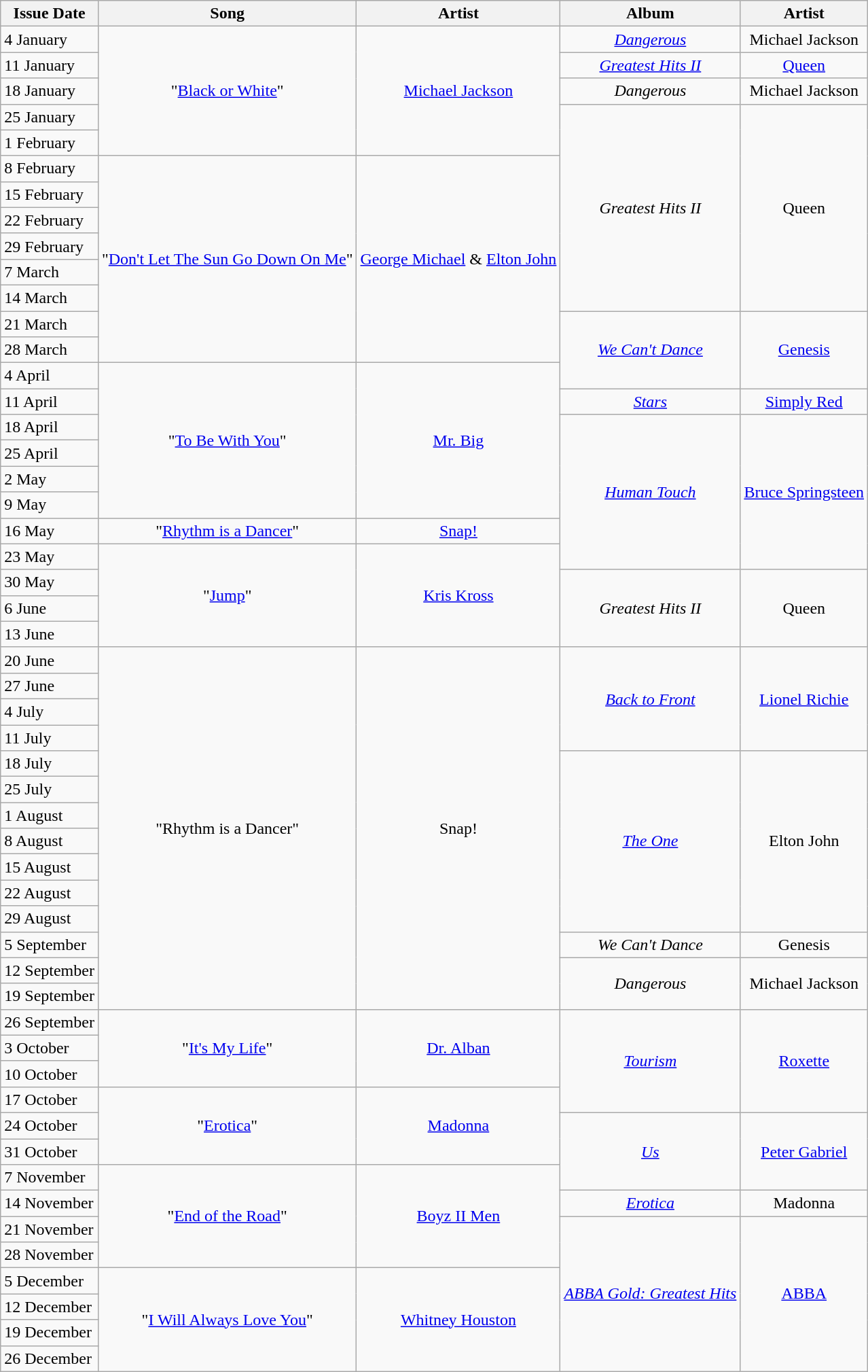<table class="wikitable">
<tr>
<th>Issue Date</th>
<th>Song</th>
<th>Artist</th>
<th>Album</th>
<th>Artist</th>
</tr>
<tr>
<td>4 January</td>
<td rowspan="5" style="text-align:center;">"<a href='#'>Black or White</a>"</td>
<td rowspan="5" style="text-align:center;"><a href='#'>Michael Jackson</a></td>
<td style="text-align:center;"><em><a href='#'>Dangerous</a></em></td>
<td style="text-align:center;">Michael Jackson</td>
</tr>
<tr>
<td>11 January</td>
<td style="text-align:center;"><em><a href='#'>Greatest Hits II</a></em></td>
<td style="text-align:center;"><a href='#'>Queen</a></td>
</tr>
<tr>
<td>18 January</td>
<td style="text-align:center;"><em>Dangerous</em></td>
<td style="text-align:center;">Michael Jackson</td>
</tr>
<tr>
<td>25 January</td>
<td rowspan="8" style="text-align:center;"><em>Greatest Hits II</em></td>
<td rowspan="8" style="text-align:center;">Queen</td>
</tr>
<tr>
<td>1 February</td>
</tr>
<tr>
<td>8 February</td>
<td rowspan="8" style="text-align:center;">"<a href='#'>Don't Let The Sun Go Down On Me</a>"</td>
<td rowspan="8" style="text-align:center;"><a href='#'>George Michael</a> & <a href='#'>Elton John</a></td>
</tr>
<tr>
<td>15 February</td>
</tr>
<tr>
<td>22 February</td>
</tr>
<tr>
<td>29 February</td>
</tr>
<tr>
<td>7 March</td>
</tr>
<tr>
<td>14 March</td>
</tr>
<tr>
<td>21 March</td>
<td rowspan="3" style="text-align:center;"><em><a href='#'>We Can't Dance</a></em></td>
<td rowspan="3" style="text-align:center;"><a href='#'>Genesis</a></td>
</tr>
<tr>
<td>28 March</td>
</tr>
<tr>
<td>4 April</td>
<td rowspan="6" style="text-align:center;">"<a href='#'>To Be With You</a>"</td>
<td rowspan="6" style="text-align:center;"><a href='#'>Mr. Big</a></td>
</tr>
<tr>
<td>11 April</td>
<td style="text-align:center;"><em><a href='#'>Stars</a></em></td>
<td style="text-align:center;"><a href='#'>Simply Red</a></td>
</tr>
<tr>
<td>18 April</td>
<td rowspan="6" style="text-align:center;"><em><a href='#'>Human Touch</a></em></td>
<td rowspan="6" style="text-align:center;"><a href='#'>Bruce Springsteen</a></td>
</tr>
<tr>
<td>25 April</td>
</tr>
<tr>
<td>2 May</td>
</tr>
<tr>
<td>9 May</td>
</tr>
<tr>
<td>16 May</td>
<td style="text-align:center;">"<a href='#'>Rhythm is a Dancer</a>"</td>
<td style="text-align:center;"><a href='#'>Snap!</a></td>
</tr>
<tr>
<td>23 May</td>
<td rowspan="4" style="text-align:center;">"<a href='#'>Jump</a>"</td>
<td rowspan="4" style="text-align:center;"><a href='#'>Kris Kross</a></td>
</tr>
<tr>
<td>30 May</td>
<td rowspan="3" style="text-align:center;"><em>Greatest Hits II</em></td>
<td rowspan="3" style="text-align:center;">Queen</td>
</tr>
<tr>
<td>6 June</td>
</tr>
<tr>
<td>13 June</td>
</tr>
<tr>
<td>20 June</td>
<td rowspan="14" style="text-align:center;">"Rhythm is a Dancer"</td>
<td rowspan="14" style="text-align:center;">Snap!</td>
<td rowspan="4" style="text-align:center;"><em><a href='#'>Back to Front</a></em></td>
<td rowspan="4" style="text-align:center;"><a href='#'>Lionel Richie</a></td>
</tr>
<tr>
<td>27 June</td>
</tr>
<tr>
<td>4 July</td>
</tr>
<tr>
<td>11 July</td>
</tr>
<tr>
<td>18 July</td>
<td rowspan="7" style="text-align:center;"><em><a href='#'>The One</a></em></td>
<td rowspan="7" style="text-align:center;">Elton John</td>
</tr>
<tr>
<td>25 July</td>
</tr>
<tr>
<td>1 August</td>
</tr>
<tr>
<td>8 August</td>
</tr>
<tr>
<td>15 August</td>
</tr>
<tr>
<td>22 August</td>
</tr>
<tr>
<td>29 August</td>
</tr>
<tr>
<td>5 September</td>
<td style="text-align:center;"><em>We Can't Dance</em></td>
<td style="text-align:center;">Genesis</td>
</tr>
<tr>
<td>12 September</td>
<td rowspan="2" style="text-align:center;"><em>Dangerous</em></td>
<td rowspan="2" style="text-align:center;">Michael Jackson</td>
</tr>
<tr>
<td>19 September</td>
</tr>
<tr>
<td>26 September</td>
<td rowspan="3" style="text-align:center;">"<a href='#'>It's My Life</a>"</td>
<td rowspan="3" style="text-align:center;"><a href='#'>Dr. Alban</a></td>
<td rowspan="4" style="text-align:center;"><em><a href='#'>Tourism</a></em></td>
<td rowspan="4" style="text-align:center;"><a href='#'>Roxette</a></td>
</tr>
<tr>
<td>3 October</td>
</tr>
<tr>
<td>10 October</td>
</tr>
<tr>
<td>17 October</td>
<td rowspan="3" style="text-align:center;">"<a href='#'>Erotica</a>"</td>
<td rowspan="3" style="text-align:center;"><a href='#'>Madonna</a></td>
</tr>
<tr>
<td>24 October</td>
<td rowspan="3" style="text-align:center;"><em><a href='#'>Us</a></em></td>
<td rowspan="3" style="text-align:center;"><a href='#'>Peter Gabriel</a></td>
</tr>
<tr>
<td>31 October</td>
</tr>
<tr>
<td>7 November</td>
<td rowspan="4" style="text-align:center;">"<a href='#'>End of the Road</a>"</td>
<td rowspan="4" style="text-align:center;"><a href='#'>Boyz II Men</a></td>
</tr>
<tr>
<td>14 November</td>
<td style="text-align:center;"><em><a href='#'>Erotica</a></em></td>
<td style="text-align:center;">Madonna</td>
</tr>
<tr>
<td>21 November</td>
<td rowspan="6" style="text-align:center;"><em><a href='#'>ABBA Gold: Greatest Hits</a></em></td>
<td rowspan="6" style="text-align:center;"><a href='#'>ABBA</a></td>
</tr>
<tr>
<td>28 November</td>
</tr>
<tr>
<td>5 December</td>
<td rowspan="4" style="text-align:center;">"<a href='#'>I Will Always Love You</a>"</td>
<td rowspan="4" style="text-align:center;"><a href='#'>Whitney Houston</a></td>
</tr>
<tr>
<td>12 December</td>
</tr>
<tr>
<td>19 December</td>
</tr>
<tr>
<td>26 December</td>
</tr>
</table>
